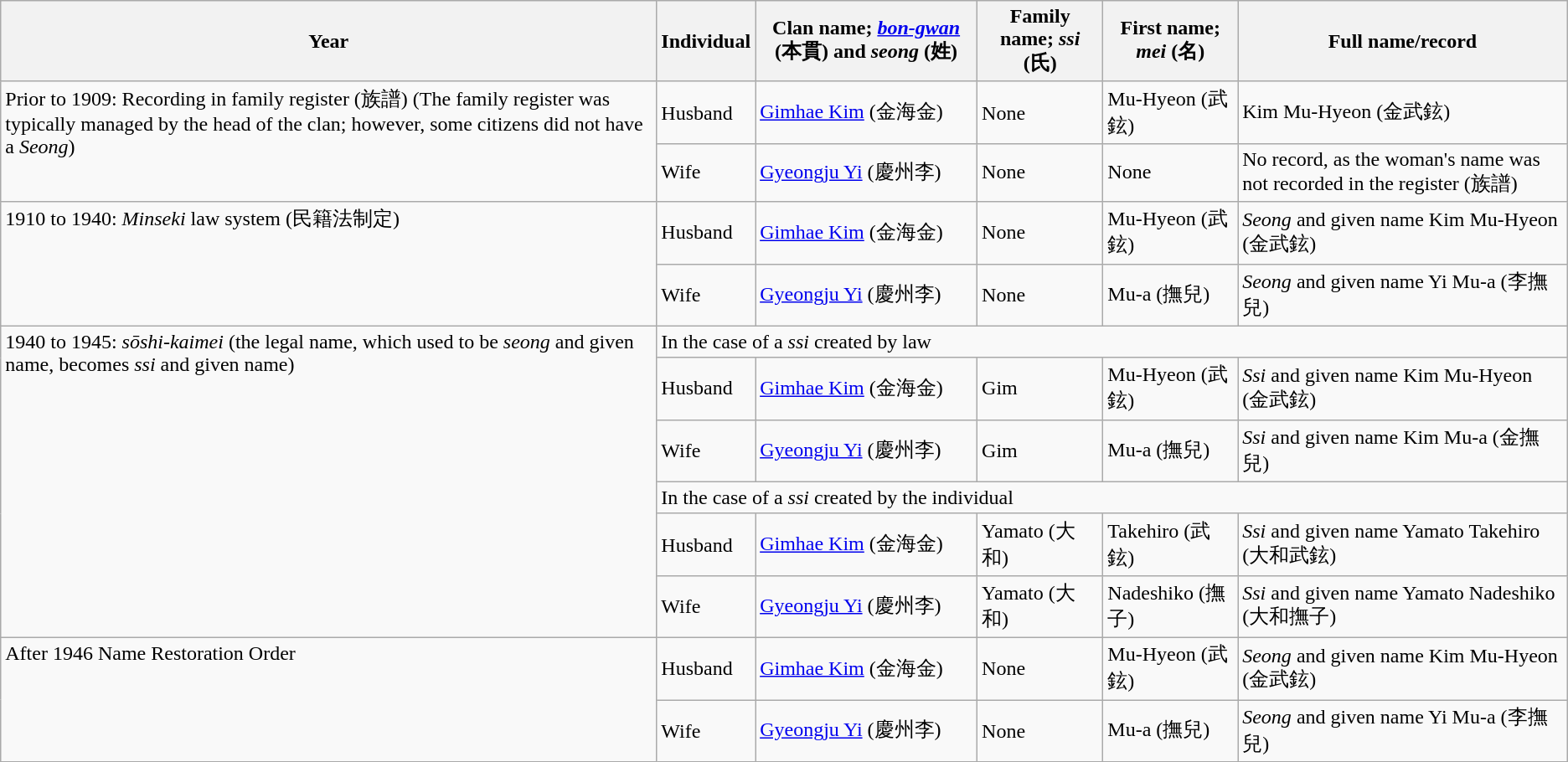<table class="wikitable" |>
<tr>
<th>Year</th>
<th>Individual</th>
<th>Clan name; <em><a href='#'>bon-gwan</a></em> (本貫) and <em>seong</em> (姓)</th>
<th>Family name; <em>ssi</em> (氏)</th>
<th>First name; <em>mei</em> (名)</th>
<th>Full name/record</th>
</tr>
<tr>
<td rowspan="2" valign="top">Prior to 1909: Recording in family register (族譜) (The family register was typically managed by the head of the clan; however, some citizens did not have a <em>Seong</em>)</td>
<td>Husband</td>
<td><a href='#'>Gimhae Kim</a> (金海金)</td>
<td>None</td>
<td>Mu-Hyeon (武鉉)</td>
<td>Kim Mu-Hyeon (金武鉉)</td>
</tr>
<tr>
<td>Wife</td>
<td><a href='#'>Gyeongju Yi</a> (慶州李)</td>
<td>None</td>
<td>None</td>
<td>No record, as the woman's name was not recorded in the register (族譜)</td>
</tr>
<tr>
<td rowspan="2" valign="top">1910 to 1940: <em>Minseki</em> law system (民籍法制定)</td>
<td>Husband</td>
<td><a href='#'>Gimhae Kim</a> (金海金)</td>
<td>None</td>
<td>Mu-Hyeon (武鉉)</td>
<td><em>Seong</em> and given name Kim Mu-Hyeon (金武鉉)</td>
</tr>
<tr>
<td>Wife</td>
<td><a href='#'>Gyeongju Yi</a> (慶州李)</td>
<td>None</td>
<td>Mu-a (撫兒)</td>
<td><em>Seong</em> and given name Yi Mu-a (李撫兒)</td>
</tr>
<tr>
<td rowspan="6" valign="top">1940 to 1945: <em>sōshi-kaimei</em> (the legal name, which used to be <em>seong</em> and given name, becomes <em>ssi</em> and given name)</td>
<td colspan="5">In the case of a <em>ssi</em> created by law</td>
</tr>
<tr>
<td>Husband</td>
<td><a href='#'>Gimhae Kim</a> (金海金)</td>
<td>Gim</td>
<td>Mu-Hyeon (武鉉)</td>
<td><em>Ssi</em> and given name Kim Mu-Hyeon (金武鉉)</td>
</tr>
<tr>
<td>Wife</td>
<td><a href='#'>Gyeongju Yi</a> (慶州李)</td>
<td>Gim</td>
<td>Mu-a (撫兒)</td>
<td><em>Ssi</em> and given name Kim Mu-a (金撫兒)</td>
</tr>
<tr>
<td colspan="5">In the case of a <em>ssi</em> created by the individual</td>
</tr>
<tr>
<td>Husband</td>
<td><a href='#'>Gimhae Kim</a> (金海金)</td>
<td>Yamato (大和)</td>
<td>Takehiro (武鉉)</td>
<td><em>Ssi</em> and given name Yamato Takehiro (大和武鉉)</td>
</tr>
<tr>
<td>Wife</td>
<td><a href='#'>Gyeongju Yi</a> (慶州李)</td>
<td>Yamato (大和)</td>
<td>Nadeshiko (撫子)</td>
<td><em>Ssi</em> and given name Yamato Nadeshiko (大和撫子)</td>
</tr>
<tr>
<td rowspan="2" valign="top">After 1946 Name Restoration Order</td>
<td>Husband</td>
<td><a href='#'>Gimhae Kim</a> (金海金)</td>
<td>None</td>
<td>Mu-Hyeon (武鉉)</td>
<td><em>Seong</em> and given name Kim Mu-Hyeon (金武鉉)</td>
</tr>
<tr>
<td>Wife</td>
<td><a href='#'>Gyeongju Yi</a> (慶州李)</td>
<td>None</td>
<td>Mu-a (撫兒)</td>
<td><em>Seong</em> and given name Yi Mu-a (李撫兒)</td>
</tr>
</table>
